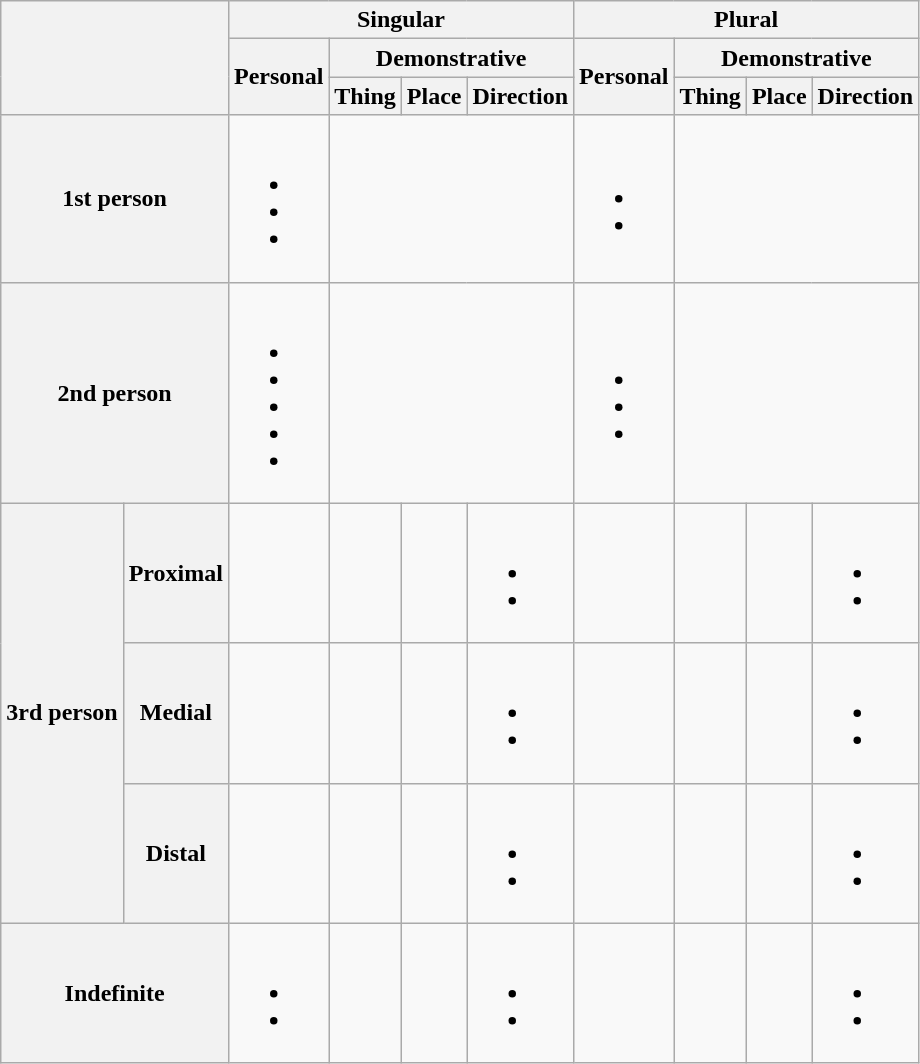<table class="wikitable">
<tr>
<th colspan=2 rowspan=3></th>
<th colspan=4>Singular</th>
<th colspan=4>Plural</th>
</tr>
<tr>
<th rowspan=2>Personal</th>
<th colspan=3>Demonstrative</th>
<th rowspan=2>Personal</th>
<th colspan=3>Demonstrative</th>
</tr>
<tr>
<th>Thing</th>
<th>Place</th>
<th>Direction</th>
<th>Thing</th>
<th>Place</th>
<th>Direction</th>
</tr>
<tr>
<th colspan=2>1st person</th>
<td><br><ul><li></li><li></li><li></li></ul></td>
<td colspan=3></td>
<td><br><ul><li></li><li></li></ul></td>
<td colspan=3></td>
</tr>
<tr>
<th colspan=2>2nd person</th>
<td><br><ul><li></li><li></li><li></li><li></li><li></li></ul></td>
<td colspan=3></td>
<td><br><ul><li></li><li></li><li></li></ul></td>
<td colspan=3></td>
</tr>
<tr>
<th rowspan=3>3rd person</th>
<th>Proximal</th>
<td></td>
<td></td>
<td></td>
<td><br><ul><li></li><li></li></ul></td>
<td></td>
<td></td>
<td></td>
<td><br><ul><li></li><li></li></ul></td>
</tr>
<tr>
<th>Medial</th>
<td></td>
<td></td>
<td></td>
<td><br><ul><li></li><li></li></ul></td>
<td></td>
<td></td>
<td></td>
<td><br><ul><li></li><li></li></ul></td>
</tr>
<tr>
<th>Distal</th>
<td></td>
<td></td>
<td></td>
<td><br><ul><li></li><li></li></ul></td>
<td></td>
<td></td>
<td></td>
<td><br><ul><li></li><li></li></ul></td>
</tr>
<tr>
<th colspan=2>Indefinite</th>
<td><br><ul><li></li><li></li></ul></td>
<td></td>
<td></td>
<td><br><ul><li></li><li></li></ul></td>
<td></td>
<td></td>
<td></td>
<td><br><ul><li></li><li></li></ul></td>
</tr>
</table>
